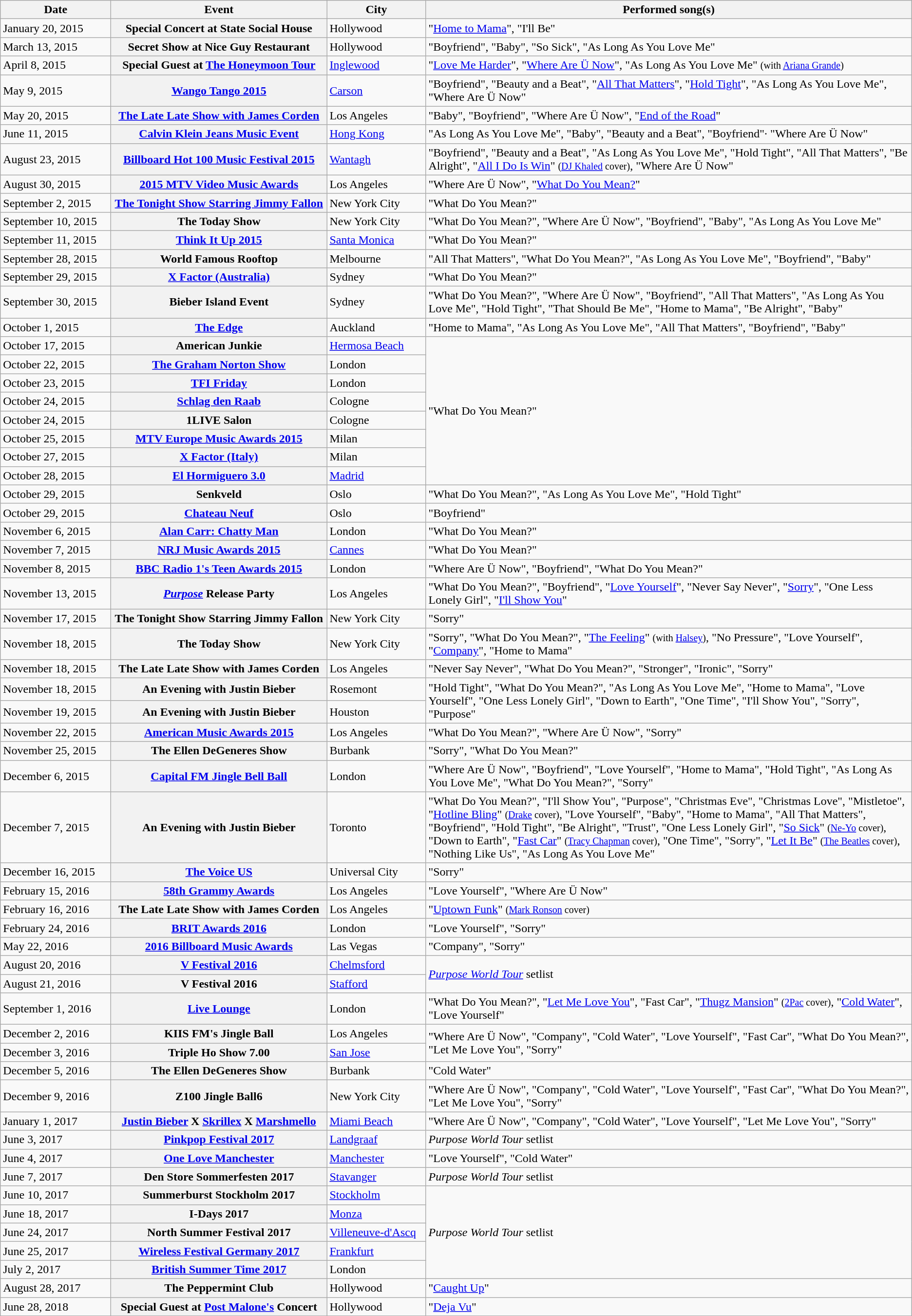<table class="wikitable sortable plainrowheaders">
<tr>
<th scope="col" style="width:9em;">Date</th>
<th scope="col" style="width:18em;">Event</th>
<th scope="col" style="width:8em;">City</th>
<th scope="col">Performed song(s)</th>
</tr>
<tr>
<td>January 20, 2015</td>
<th scope="row">Special Concert at State Social House</th>
<td>Hollywood</td>
<td>"<a href='#'>Home to Mama</a>", "I'll Be"</td>
</tr>
<tr>
<td>March 13, 2015</td>
<th scope="row">Secret Show at Nice Guy Restaurant</th>
<td>Hollywood</td>
<td>"Boyfriend", "Baby", "So Sick", "As Long As You Love Me"</td>
</tr>
<tr>
<td>April 8, 2015</td>
<th scope="row">Special Guest at <a href='#'>The Honeymoon Tour</a></th>
<td><a href='#'>Inglewood</a></td>
<td>"<a href='#'>Love Me Harder</a>", "<a href='#'>Where Are Ü Now</a>", "As Long As You Love Me" <small>(with <a href='#'>Ariana Grande</a>)</small></td>
</tr>
<tr>
<td>May 9, 2015</td>
<th scope="row"><a href='#'>Wango Tango 2015</a></th>
<td><a href='#'>Carson</a></td>
<td>"Boyfriend", "Beauty and a Beat", "<a href='#'>All That Matters</a>", "<a href='#'>Hold Tight</a>", "As Long As You Love Me", "Where Are Ü Now"</td>
</tr>
<tr>
<td>May 20, 2015</td>
<th scope="row"><a href='#'>The Late Late Show with James Corden</a></th>
<td>Los Angeles</td>
<td>"Baby", "Boyfriend", "Where Are Ü Now", "<a href='#'>End of the Road</a>"</td>
</tr>
<tr>
<td>June 11, 2015</td>
<th scope="row"><a href='#'>Calvin Klein Jeans Music Event</a></th>
<td><a href='#'>Hong Kong</a></td>
<td>"As Long As You Love Me", "Baby", "Beauty and a Beat", "Boyfriend"· "Where Are Ü Now"</td>
</tr>
<tr>
<td>August 23, 2015</td>
<th scope="row"><a href='#'>Billboard Hot 100 Music Festival 2015</a></th>
<td><a href='#'>Wantagh</a></td>
<td>"Boyfriend", "Beauty and a Beat", "As Long As You Love Me", "Hold Tight", "All That Matters", "Be Alright", "<a href='#'>All I Do Is Win</a>" <small>(<a href='#'>DJ Khaled</a> cover)</small>, "Where Are Ü Now"</td>
</tr>
<tr>
<td>August 30, 2015</td>
<th scope="row"><a href='#'>2015 MTV Video Music Awards</a></th>
<td>Los Angeles</td>
<td>"Where Are Ü Now", "<a href='#'>What Do You Mean?</a>"</td>
</tr>
<tr>
<td>September 2, 2015</td>
<th scope="row"><a href='#'>The Tonight Show Starring Jimmy Fallon</a></th>
<td>New York City</td>
<td>"What Do You Mean?"</td>
</tr>
<tr>
<td>September 10, 2015</td>
<th scope="row">The Today Show</th>
<td>New York City</td>
<td>"What Do You Mean?", "Where Are Ü Now", "Boyfriend", "Baby", "As Long As You Love Me"</td>
</tr>
<tr>
<td>September 11, 2015</td>
<th scope="row"><a href='#'>Think It Up 2015</a></th>
<td><a href='#'>Santa Monica</a></td>
<td>"What Do You Mean?"</td>
</tr>
<tr>
<td>September 28, 2015</td>
<th scope="row">World Famous Rooftop</th>
<td>Melbourne</td>
<td>"All That Matters", "What Do You Mean?", "As Long As You Love Me", "Boyfriend", "Baby"</td>
</tr>
<tr>
<td>September 29, 2015</td>
<th scope="row"><a href='#'>X Factor (Australia)</a></th>
<td>Sydney</td>
<td>"What Do You Mean?"</td>
</tr>
<tr>
<td>September 30, 2015</td>
<th scope="row">Bieber Island Event</th>
<td>Sydney</td>
<td>"What Do You Mean?", "Where Are Ü Now", "Boyfriend", "All That Matters", "As Long As You Love Me", "Hold Tight", "That Should Be Me", "Home to Mama", "Be Alright", "Baby"</td>
</tr>
<tr>
<td>October 1, 2015</td>
<th scope="row"><a href='#'>The Edge</a></th>
<td>Auckland</td>
<td>"Home to Mama", "As Long As You Love Me", "All That Matters", "Boyfriend", "Baby"</td>
</tr>
<tr>
<td>October 17, 2015</td>
<th scope="row">American Junkie</th>
<td><a href='#'>Hermosa Beach</a></td>
<td rowspan="8">"What Do You Mean?"</td>
</tr>
<tr>
<td>October 22, 2015</td>
<th scope="row"><a href='#'>The Graham Norton Show</a></th>
<td>London</td>
</tr>
<tr>
<td>October 23, 2015</td>
<th scope="row"><a href='#'>TFI Friday</a></th>
<td>London</td>
</tr>
<tr>
<td>October 24, 2015</td>
<th scope="row"><a href='#'>Schlag den Raab</a></th>
<td>Cologne</td>
</tr>
<tr>
<td>October 24, 2015</td>
<th scope="row">1LIVE Salon</th>
<td>Cologne</td>
</tr>
<tr>
<td>October 25, 2015</td>
<th scope="row"><a href='#'>MTV Europe Music Awards 2015</a></th>
<td>Milan</td>
</tr>
<tr>
<td>October 27, 2015</td>
<th scope="row"><a href='#'>X Factor (Italy)</a></th>
<td>Milan</td>
</tr>
<tr>
<td>October 28, 2015</td>
<th scope="row"><a href='#'>El Hormiguero 3.0</a></th>
<td><a href='#'>Madrid</a></td>
</tr>
<tr>
<td>October 29, 2015</td>
<th scope="row">Senkveld</th>
<td>Oslo</td>
<td>"What Do You Mean?", "As Long As You Love Me", "Hold Tight"</td>
</tr>
<tr>
<td>October 29, 2015</td>
<th scope="row"><a href='#'>Chateau Neuf</a></th>
<td>Oslo</td>
<td>"Boyfriend"</td>
</tr>
<tr>
<td>November 6, 2015</td>
<th scope="row"><a href='#'>Alan Carr: Chatty Man</a></th>
<td>London</td>
<td>"What Do You Mean?"</td>
</tr>
<tr>
<td>November 7, 2015</td>
<th scope="row"><a href='#'>NRJ Music Awards 2015</a></th>
<td><a href='#'>Cannes</a></td>
<td>"What Do You Mean?"</td>
</tr>
<tr>
<td>November 8, 2015</td>
<th scope="row"><a href='#'>BBC Radio 1's Teen Awards 2015</a></th>
<td>London</td>
<td>"Where Are Ü Now", "Boyfriend", "What Do You Mean?"</td>
</tr>
<tr>
<td>November 13, 2015</td>
<th scope="row"><em><a href='#'>Purpose</a></em> Release Party</th>
<td>Los Angeles</td>
<td>"What Do You Mean?", "Boyfriend", "<a href='#'>Love Yourself</a>", "Never Say Never", "<a href='#'>Sorry</a>", "One Less Lonely Girl", "<a href='#'>I'll Show You</a>"</td>
</tr>
<tr>
<td>November 17, 2015</td>
<th scope="row">The Tonight Show Starring Jimmy Fallon</th>
<td>New York City</td>
<td>"Sorry"</td>
</tr>
<tr>
<td>November 18, 2015</td>
<th scope="row">The Today Show</th>
<td>New York City</td>
<td>"Sorry", "What Do You Mean?", "<a href='#'>The Feeling</a>" <small>(with <a href='#'>Halsey</a>)</small>, "No Pressure", "Love Yourself", "<a href='#'>Company</a>", "Home to Mama"</td>
</tr>
<tr>
<td>November 18, 2015</td>
<th scope="row">The Late Late Show with James Corden</th>
<td>Los Angeles</td>
<td>"Never Say Never", "What Do You Mean?", "Stronger", "Ironic", "Sorry"</td>
</tr>
<tr>
<td>November 18, 2015</td>
<th scope="row">An Evening with Justin Bieber</th>
<td>Rosemont</td>
<td rowspan="2">"Hold Tight", "What Do You Mean?", "As Long As You Love Me", "Home to Mama", "Love Yourself", "One Less Lonely Girl", "Down to Earth", "One Time", "I'll Show You", "Sorry", "Purpose"</td>
</tr>
<tr>
<td>November 19, 2015</td>
<th scope="row">An Evening with Justin Bieber</th>
<td>Houston</td>
</tr>
<tr>
<td>November 22, 2015</td>
<th scope="row"><a href='#'>American Music Awards 2015</a></th>
<td>Los Angeles</td>
<td>"What Do You Mean?", "Where Are Ü Now", "Sorry"</td>
</tr>
<tr>
<td>November 25, 2015</td>
<th scope="row">The Ellen DeGeneres Show</th>
<td>Burbank</td>
<td>"Sorry", "What Do You Mean?"</td>
</tr>
<tr>
<td>December 6, 2015</td>
<th scope="row"><a href='#'>Capital FM Jingle Bell Ball</a></th>
<td>London</td>
<td>"Where Are Ü Now", "Boyfriend", "Love Yourself", "Home to Mama", "Hold Tight", "As Long As You Love Me", "What Do You Mean?", "Sorry"</td>
</tr>
<tr>
<td>December 7, 2015</td>
<th scope="row">An Evening with Justin Bieber</th>
<td>Toronto</td>
<td>"What Do You Mean?", "I'll Show You", "Purpose", "Christmas Eve", "Christmas Love", "Mistletoe", "<a href='#'>Hotline Bling</a>" <small>(<a href='#'>Drake</a> cover)</small>, "Love Yourself", "Baby", "Home to Mama", "All That Matters", "Boyfriend", "Hold Tight", "Be Alright", "Trust", "One Less Lonely Girl", "<a href='#'>So Sick</a>" <small>(<a href='#'>Ne‐Yo</a> cover)</small>, "Down to Earth", "<a href='#'>Fast Car</a>" <small>(<a href='#'>Tracy Chapman</a> cover)</small>, "One Time", "Sorry", "<a href='#'>Let It Be</a>" <small>(<a href='#'>The Beatles</a> cover)</small>, "Nothing Like Us", "As Long As You Love Me"</td>
</tr>
<tr>
<td>December 16, 2015</td>
<th scope="row"><a href='#'>The Voice US</a></th>
<td>Universal City</td>
<td>"Sorry"</td>
</tr>
<tr>
<td>February 15, 2016</td>
<th scope="row"><a href='#'>58th Grammy Awards</a></th>
<td>Los Angeles</td>
<td>"Love Yourself", "Where Are Ü Now"</td>
</tr>
<tr>
<td>February 16, 2016</td>
<th scope="row">The Late Late Show with James Corden</th>
<td>Los Angeles</td>
<td>"<a href='#'>Uptown Funk</a>" <small>(<a href='#'>Mark Ronson</a> cover)</small></td>
</tr>
<tr>
<td>February 24, 2016</td>
<th scope="row"><a href='#'>BRIT Awards 2016</a></th>
<td>London</td>
<td>"Love Yourself", "Sorry"</td>
</tr>
<tr>
<td>May 22, 2016</td>
<th scope="row"><a href='#'>2016 Billboard Music Awards</a></th>
<td>Las Vegas</td>
<td>"Company", "Sorry"</td>
</tr>
<tr>
<td>August 20, 2016</td>
<th scope="row"><a href='#'>V Festival 2016</a></th>
<td><a href='#'>Chelmsford</a></td>
<td rowspan="2"><em><a href='#'>Purpose World Tour</a></em> setlist</td>
</tr>
<tr>
<td>August 21, 2016</td>
<th scope="row">V Festival 2016</th>
<td><a href='#'>Stafford</a></td>
</tr>
<tr>
<td>September 1, 2016</td>
<th scope="row"><a href='#'>Live Lounge</a></th>
<td>London</td>
<td>"What Do You Mean?", "<a href='#'>Let Me Love You</a>", "Fast Car", "<a href='#'>Thugz Mansion</a>" <small>(<a href='#'>2Pac</a> cover)</small>, "<a href='#'>Cold Water</a>", "Love Yourself"</td>
</tr>
<tr>
<td>December 2, 2016</td>
<th scope="row">KIIS FM's Jingle Ball</th>
<td>Los Angeles</td>
<td rowspan="2">"Where Are Ü Now", "Company", "Cold Water", "Love Yourself", "Fast Car", "What Do You Mean?", "Let Me Love You", "Sorry"</td>
</tr>
<tr>
<td>December 3, 2016</td>
<th scope="row">Triple Ho Show 7.00</th>
<td><a href='#'>San Jose</a></td>
</tr>
<tr>
<td>December 5, 2016</td>
<th scope="row">The Ellen DeGeneres Show</th>
<td>Burbank</td>
<td>"Cold Water"</td>
</tr>
<tr>
<td>December 9, 2016</td>
<th scope="row">Z100 Jingle Ball6</th>
<td>New York City</td>
<td>"Where Are Ü Now", "Company", "Cold Water", "Love Yourself", "Fast Car", "What Do You Mean?", "Let Me Love You", "Sorry"</td>
</tr>
<tr>
<td>January 1, 2017</td>
<th scope="row"><a href='#'>Justin Bieber</a> X <a href='#'>Skrillex</a> X <a href='#'>Marshmello</a></th>
<td><a href='#'>Miami Beach</a></td>
<td>"Where Are Ü Now", "Company", "Cold Water", "Love Yourself", "Let Me Love You", "Sorry"</td>
</tr>
<tr>
<td>June 3, 2017</td>
<th scope="row"><a href='#'>Pinkpop Festival 2017</a></th>
<td><a href='#'>Landgraaf</a></td>
<td><em>Purpose World Tour</em> setlist</td>
</tr>
<tr>
<td>June 4, 2017</td>
<th scope="row"><a href='#'>One Love Manchester</a></th>
<td><a href='#'>Manchester</a></td>
<td>"Love Yourself", "Cold Water"</td>
</tr>
<tr>
<td>June 7, 2017</td>
<th scope="row">Den Store Sommerfesten 2017</th>
<td><a href='#'>Stavanger</a></td>
<td><em>Purpose World Tour</em> setlist</td>
</tr>
<tr>
<td>June 10, 2017</td>
<th scope="row">Summerburst Stockholm 2017</th>
<td><a href='#'>Stockholm</a></td>
<td rowspan="5"><em>Purpose World Tour</em> setlist</td>
</tr>
<tr>
<td>June 18, 2017</td>
<th scope="row">I-Days 2017</th>
<td><a href='#'>Monza</a></td>
</tr>
<tr>
<td>June 24, 2017</td>
<th scope="row">North Summer Festival 2017</th>
<td><a href='#'>Villeneuve-d'Ascq</a></td>
</tr>
<tr>
<td>June 25, 2017</td>
<th scope="row"><a href='#'>Wireless Festival Germany 2017</a></th>
<td><a href='#'>Frankfurt</a></td>
</tr>
<tr>
<td>July 2, 2017</td>
<th scope="row"><a href='#'>British Summer Time 2017</a></th>
<td>London</td>
</tr>
<tr>
<td>August 28, 2017</td>
<th scope="row">The Peppermint Club</th>
<td>Hollywood</td>
<td>"<a href='#'>Caught Up</a>"</td>
</tr>
<tr>
<td>June 28, 2018</td>
<th scope="row">Special Guest at <a href='#'>Post Malone's</a> Concert</th>
<td>Hollywood</td>
<td>"<a href='#'>Deja Vu</a>"</td>
</tr>
</table>
